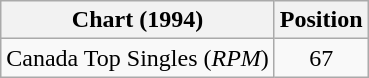<table class="wikitable sortable">
<tr>
<th>Chart (1994)</th>
<th>Position</th>
</tr>
<tr>
<td align="left">Canada Top Singles (<em>RPM</em>)</td>
<td align="center">67</td>
</tr>
</table>
